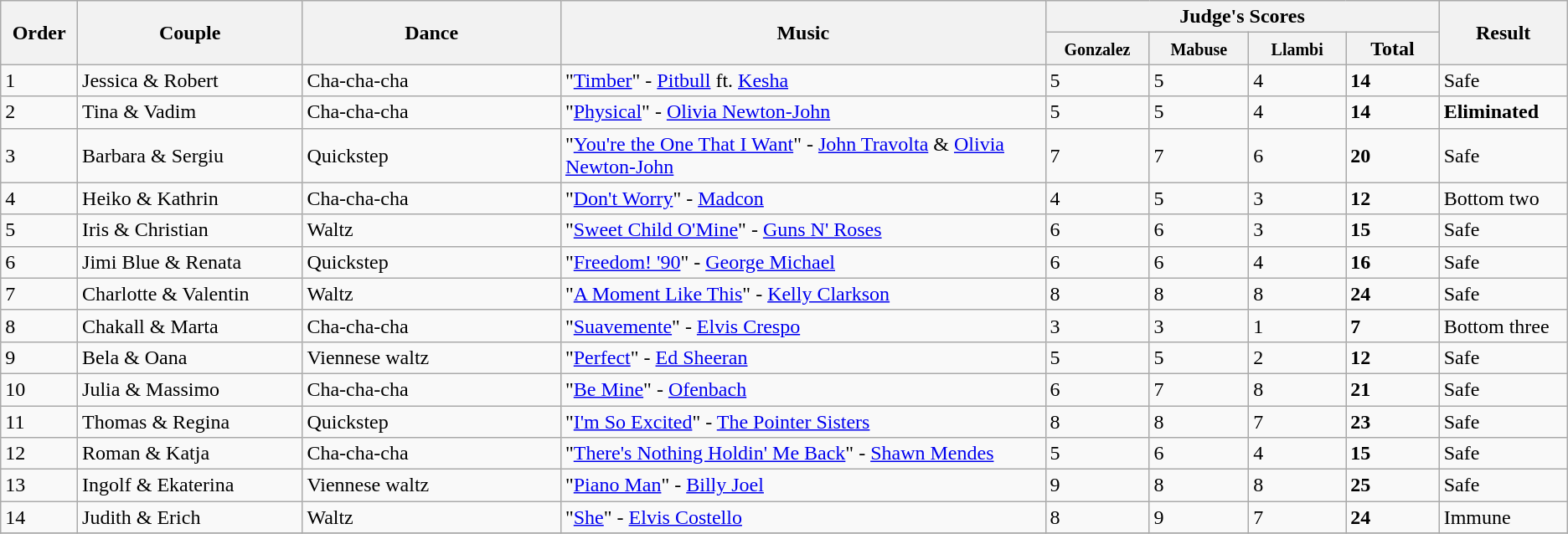<table class="wikitable sortable center">
<tr>
<th rowspan="2" style="width: 4em">Order</th>
<th rowspan="2" style="width: 17em">Couple</th>
<th rowspan="2" style="width: 20em">Dance</th>
<th rowspan="2" style="width: 40em">Music</th>
<th colspan="4">Judge's Scores</th>
<th rowspan="2" style="width: 7em">Result</th>
</tr>
<tr>
<th style="width: 6em"><small> Gonzalez</small></th>
<th style="width: 6em"><small> Mabuse</small></th>
<th style="width: 6em"><small> Llambi</small></th>
<th style="width: 6em">Total</th>
</tr>
<tr>
<td>1</td>
<td>Jessica & Robert</td>
<td>Cha-cha-cha</td>
<td>"<a href='#'>Timber</a>" - <a href='#'>Pitbull</a> ft. <a href='#'>Kesha</a></td>
<td>5</td>
<td>5</td>
<td>4</td>
<td><strong>14</strong></td>
<td>Safe</td>
</tr>
<tr>
<td>2</td>
<td>Tina & Vadim</td>
<td>Cha-cha-cha</td>
<td>"<a href='#'>Physical</a>" - <a href='#'>Olivia Newton-John</a></td>
<td>5</td>
<td>5</td>
<td>4</td>
<td><strong>14</strong></td>
<td><strong>Eliminated</strong></td>
</tr>
<tr>
<td>3</td>
<td>Barbara & Sergiu</td>
<td>Quickstep</td>
<td>"<a href='#'>You're the One That I Want</a>" - <a href='#'>John Travolta</a> & <a href='#'>Olivia Newton-John</a></td>
<td>7</td>
<td>7</td>
<td>6</td>
<td><strong>20</strong></td>
<td>Safe</td>
</tr>
<tr>
<td>4</td>
<td>Heiko & Kathrin</td>
<td>Cha-cha-cha</td>
<td>"<a href='#'>Don't Worry</a>" - <a href='#'>Madcon</a></td>
<td>4</td>
<td>5</td>
<td>3</td>
<td><strong>12</strong></td>
<td>Bottom two</td>
</tr>
<tr>
<td>5</td>
<td>Iris & Christian</td>
<td>Waltz</td>
<td>"<a href='#'>Sweet Child O'Mine</a>" - <a href='#'>Guns N' Roses</a></td>
<td>6</td>
<td>6</td>
<td>3</td>
<td><strong>15</strong></td>
<td>Safe</td>
</tr>
<tr>
<td>6</td>
<td>Jimi Blue & Renata</td>
<td>Quickstep</td>
<td>"<a href='#'>Freedom! '90</a>" - <a href='#'>George Michael</a></td>
<td>6</td>
<td>6</td>
<td>4</td>
<td><strong>16</strong></td>
<td>Safe</td>
</tr>
<tr>
<td>7</td>
<td>Charlotte & Valentin</td>
<td>Waltz</td>
<td>"<a href='#'>A Moment Like This</a>" - <a href='#'>Kelly Clarkson</a></td>
<td>8</td>
<td>8</td>
<td>8</td>
<td><strong>24</strong></td>
<td>Safe</td>
</tr>
<tr>
<td>8</td>
<td>Chakall & Marta</td>
<td>Cha-cha-cha</td>
<td>"<a href='#'>Suavemente</a>" - <a href='#'>Elvis Crespo</a></td>
<td>3</td>
<td>3</td>
<td>1</td>
<td><strong>7</strong></td>
<td>Bottom three</td>
</tr>
<tr>
<td>9</td>
<td>Bela & Oana</td>
<td>Viennese waltz</td>
<td>"<a href='#'>Perfect</a>" - <a href='#'>Ed Sheeran</a></td>
<td>5</td>
<td>5</td>
<td>2</td>
<td><strong>12</strong></td>
<td>Safe</td>
</tr>
<tr>
<td>10</td>
<td>Julia & Massimo</td>
<td>Cha-cha-cha</td>
<td>"<a href='#'>Be Mine</a>" - <a href='#'>Ofenbach</a></td>
<td>6</td>
<td>7</td>
<td>8</td>
<td><strong>21</strong></td>
<td>Safe</td>
</tr>
<tr>
<td>11</td>
<td>Thomas & Regina</td>
<td>Quickstep</td>
<td>"<a href='#'>I'm So Excited</a>" - <a href='#'>The Pointer Sisters</a></td>
<td>8</td>
<td>8</td>
<td>7</td>
<td><strong>23</strong></td>
<td>Safe</td>
</tr>
<tr>
<td>12</td>
<td>Roman & Katja</td>
<td>Cha-cha-cha</td>
<td>"<a href='#'>There's Nothing Holdin' Me Back</a>" - <a href='#'>Shawn Mendes</a></td>
<td>5</td>
<td>6</td>
<td>4</td>
<td><strong>15</strong></td>
<td>Safe</td>
</tr>
<tr>
<td>13</td>
<td>Ingolf & Ekaterina</td>
<td>Viennese waltz</td>
<td>"<a href='#'>Piano Man</a>" - <a href='#'>Billy Joel</a></td>
<td>9</td>
<td>8</td>
<td>8</td>
<td><strong>25</strong></td>
<td>Safe</td>
</tr>
<tr>
<td>14</td>
<td>Judith & Erich</td>
<td>Waltz</td>
<td>"<a href='#'>She</a>" - <a href='#'>Elvis Costello</a></td>
<td>8</td>
<td>9</td>
<td>7</td>
<td><strong>24</strong></td>
<td>Immune</td>
</tr>
<tr>
</tr>
</table>
